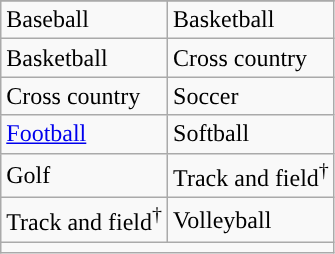<table class="wikitable">
<tr>
</tr>
<tr>
<td>Baseball</td>
<td>Basketball</td>
</tr>
<tr>
<td>Basketball</td>
<td>Cross country</td>
</tr>
<tr>
<td>Cross country</td>
<td>Soccer</td>
</tr>
<tr>
<td><a href='#'>Football</a></td>
<td>Softball</td>
</tr>
<tr>
<td>Golf</td>
<td>Track and field<sup>†</sup></td>
</tr>
<tr>
<td>Track and field<sup>†</sup></td>
<td>Volleyball</td>
</tr>
<tr>
<td colspan="2"></td>
</tr>
</table>
